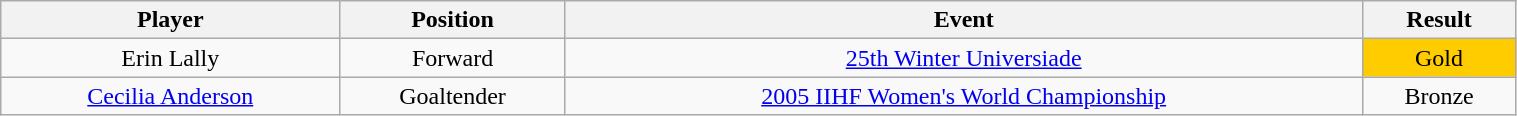<table class="wikitable" width="80%" style="text-align:center">
<tr>
<th>Player</th>
<th>Position</th>
<th>Event</th>
<th>Result</th>
</tr>
<tr>
<td>Erin Lally</td>
<td>Forward</td>
<td><a href='#'>25th Winter Universiade</a></td>
<td bgcolor="#FFCC00">Gold</td>
</tr>
<tr>
<td><a href='#'>Cecilia Anderson</a></td>
<td>Goaltender</td>
<td><a href='#'>2005 IIHF Women's World Championship</a></td>
<td>Bronze</td>
</tr>
</table>
